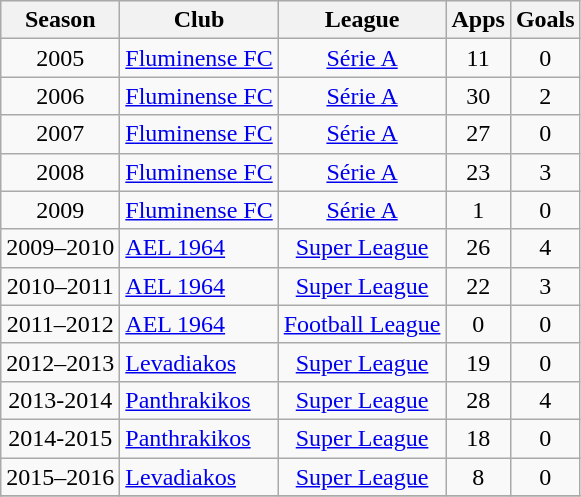<table class="wikitable">
<tr align=center style=background:#EFEFEF>
<th>Season</th>
<th>Club</th>
<th>League</th>
<th>Apps</th>
<th>Goals</th>
</tr>
<tr>
<td style="text-align:center;">2005</td>
<td style="text-align:left;"><a href='#'>Fluminense FC</a></td>
<td style="text-align:center;"><a href='#'>Série A</a></td>
<td style="text-align:center;">11</td>
<td style="text-align:center;">0</td>
</tr>
<tr>
<td style="text-align:center;">2006</td>
<td style="text-align:left;"><a href='#'>Fluminense FC</a></td>
<td style="text-align:center;"><a href='#'>Série A</a></td>
<td style="text-align:center;">30</td>
<td style="text-align:center;">2</td>
</tr>
<tr>
<td style="text-align:center;">2007</td>
<td style="text-align:left;"><a href='#'>Fluminense FC</a></td>
<td style="text-align:center;"><a href='#'>Série A</a></td>
<td style="text-align:center;">27</td>
<td style="text-align:center;">0</td>
</tr>
<tr>
<td style="text-align:center;">2008</td>
<td style="text-align:left;"><a href='#'>Fluminense FC</a></td>
<td style="text-align:center;"><a href='#'>Série A</a></td>
<td style="text-align:center;">23</td>
<td style="text-align:center;">3</td>
</tr>
<tr>
<td style="text-align:center;">2009</td>
<td style="text-align:left;"><a href='#'>Fluminense FC</a></td>
<td style="text-align:center;"><a href='#'>Série A</a></td>
<td style="text-align:center;">1</td>
<td style="text-align:center;">0</td>
</tr>
<tr>
<td style="text-align:center;">2009–2010</td>
<td style="text-align:left;"><a href='#'>AEL 1964</a></td>
<td style="text-align:center;"><a href='#'>Super League</a></td>
<td style="text-align:center;">26</td>
<td style="text-align:center;">4</td>
</tr>
<tr>
<td style="text-align:center;">2010–2011</td>
<td style="text-align:left;"><a href='#'>AEL 1964</a></td>
<td style="text-align:center;"><a href='#'>Super League</a></td>
<td style="text-align:center;">22</td>
<td style="text-align:center;">3</td>
</tr>
<tr>
<td style="text-align:center;">2011–2012</td>
<td style="text-align:left;"><a href='#'>AEL 1964</a></td>
<td style="text-align:center;"><a href='#'>Football League</a></td>
<td style="text-align:center;">0</td>
<td style="text-align:center;">0</td>
</tr>
<tr>
<td style="text-align:center;">2012–2013</td>
<td style="text-align:left;"><a href='#'>Levadiakos</a></td>
<td style="text-align:center;"><a href='#'>Super League</a></td>
<td style="text-align:center;">19</td>
<td style="text-align:center;">0</td>
</tr>
<tr>
<td style="text-align:center;">2013-2014</td>
<td style="text-align:left;"><a href='#'>Panthrakikos</a></td>
<td style="text-align:center;"><a href='#'>Super League</a></td>
<td style="text-align:center;">28</td>
<td style="text-align:center;">4</td>
</tr>
<tr>
<td style="text-align:center;">2014-2015</td>
<td style="text-align:left;"><a href='#'>Panthrakikos</a></td>
<td style="text-align:center;"><a href='#'>Super League</a></td>
<td style="text-align:center;">18</td>
<td style="text-align:center;">0</td>
</tr>
<tr>
<td style="text-align:center;">2015–2016</td>
<td style="text-align:left;"><a href='#'>Levadiakos</a></td>
<td style="text-align:center;"><a href='#'>Super League</a></td>
<td style="text-align:center;">8</td>
<td style="text-align:center;">0</td>
</tr>
<tr>
</tr>
</table>
